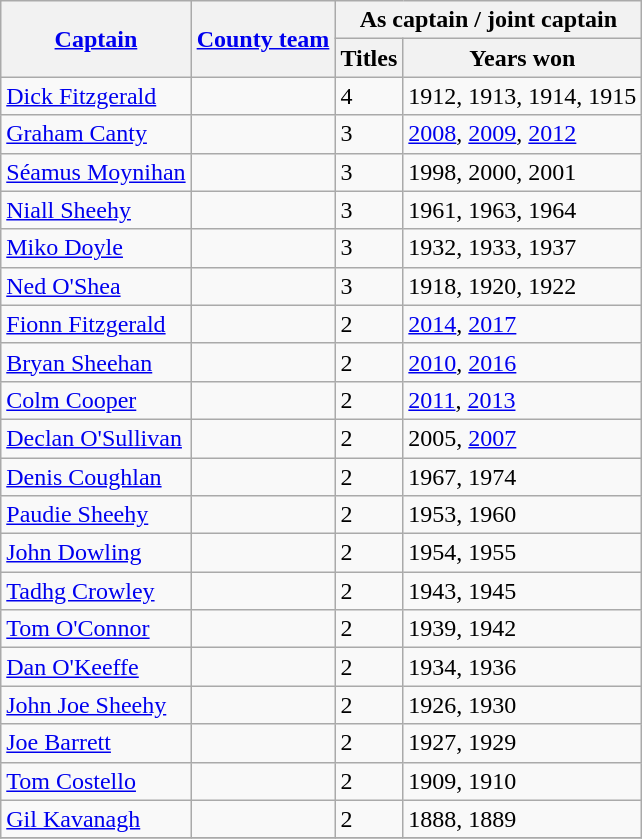<table class="wikitable plainrowheaders sortable">
<tr>
<th rowspan="2"><a href='#'>Captain</a></th>
<th rowspan="2"><a href='#'>County team</a></th>
<th colspan="2">As captain / joint captain</th>
</tr>
<tr>
<th>Titles</th>
<th>Years won</th>
</tr>
<tr>
<td><a href='#'>Dick Fitzgerald</a></td>
<td></td>
<td>4</td>
<td>1912, 1913, 1914, 1915</td>
</tr>
<tr>
<td><a href='#'>Graham Canty</a></td>
<td></td>
<td>3</td>
<td><a href='#'>2008</a>, <a href='#'>2009</a>, <a href='#'>2012</a></td>
</tr>
<tr>
<td><a href='#'>Séamus Moynihan</a></td>
<td></td>
<td>3</td>
<td>1998, 2000, 2001</td>
</tr>
<tr>
<td><a href='#'>Niall Sheehy</a></td>
<td></td>
<td>3</td>
<td>1961, 1963, 1964</td>
</tr>
<tr>
<td><a href='#'>Miko Doyle</a></td>
<td></td>
<td>3</td>
<td>1932, 1933, 1937</td>
</tr>
<tr>
<td><a href='#'>Ned O'Shea</a></td>
<td></td>
<td>3</td>
<td>1918, 1920, 1922</td>
</tr>
<tr>
<td><a href='#'>Fionn Fitzgerald</a></td>
<td></td>
<td>2</td>
<td><a href='#'>2014</a>, <a href='#'>2017</a></td>
</tr>
<tr>
<td><a href='#'>Bryan Sheehan</a></td>
<td></td>
<td>2</td>
<td><a href='#'>2010</a>, <a href='#'>2016</a></td>
</tr>
<tr>
<td><a href='#'>Colm Cooper</a></td>
<td></td>
<td>2</td>
<td><a href='#'>2011</a>, <a href='#'>2013</a></td>
</tr>
<tr>
<td><a href='#'>Declan O'Sullivan</a></td>
<td></td>
<td>2</td>
<td>2005, <a href='#'>2007</a></td>
</tr>
<tr>
<td><a href='#'>Denis Coughlan</a></td>
<td></td>
<td>2</td>
<td>1967, 1974</td>
</tr>
<tr>
<td><a href='#'>Paudie Sheehy</a></td>
<td></td>
<td>2</td>
<td>1953, 1960</td>
</tr>
<tr>
<td><a href='#'>John Dowling</a></td>
<td></td>
<td>2</td>
<td>1954, 1955</td>
</tr>
<tr>
<td><a href='#'>Tadhg Crowley</a></td>
<td></td>
<td>2</td>
<td>1943, 1945</td>
</tr>
<tr>
<td><a href='#'>Tom O'Connor</a></td>
<td></td>
<td>2</td>
<td>1939, 1942</td>
</tr>
<tr>
<td><a href='#'>Dan O'Keeffe</a></td>
<td></td>
<td>2</td>
<td>1934, 1936</td>
</tr>
<tr>
<td><a href='#'>John Joe Sheehy</a></td>
<td></td>
<td>2</td>
<td>1926, 1930</td>
</tr>
<tr>
<td><a href='#'>Joe Barrett</a></td>
<td></td>
<td>2</td>
<td>1927, 1929</td>
</tr>
<tr>
<td><a href='#'>Tom Costello</a></td>
<td></td>
<td>2</td>
<td>1909, 1910</td>
</tr>
<tr>
<td><a href='#'>Gil Kavanagh</a></td>
<td></td>
<td>2</td>
<td>1888, 1889</td>
</tr>
<tr>
</tr>
</table>
